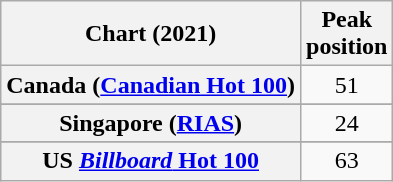<table class="wikitable sortable plainrowheaders" style="text-align:center">
<tr>
<th scope="col">Chart (2021)</th>
<th scope="col">Peak<br>position</th>
</tr>
<tr>
<th scope="row">Canada (<a href='#'>Canadian Hot 100</a>)</th>
<td>51</td>
</tr>
<tr>
</tr>
<tr>
<th scope="row">Singapore (<a href='#'>RIAS</a>)</th>
<td>24</td>
</tr>
<tr>
</tr>
<tr>
<th scope="row">US <a href='#'><em>Billboard</em> Hot 100</a></th>
<td>63</td>
</tr>
</table>
